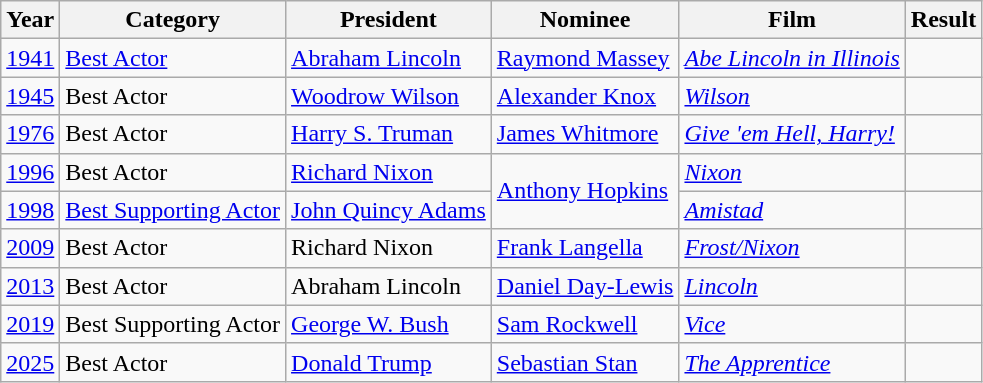<table class="wikitable sortable">
<tr>
<th>Year</th>
<th>Category</th>
<th>President</th>
<th>Nominee</th>
<th>Film</th>
<th>Result</th>
</tr>
<tr>
<td><a href='#'>1941</a></td>
<td><a href='#'>Best Actor</a></td>
<td><a href='#'>Abraham Lincoln</a></td>
<td><a href='#'>Raymond Massey</a></td>
<td><em><a href='#'>Abe Lincoln in Illinois</a></em></td>
<td></td>
</tr>
<tr>
<td><a href='#'>1945</a></td>
<td>Best Actor</td>
<td><a href='#'>Woodrow Wilson</a></td>
<td><a href='#'>Alexander Knox</a></td>
<td><em><a href='#'>Wilson</a></em></td>
<td></td>
</tr>
<tr>
<td><a href='#'>1976</a></td>
<td>Best Actor</td>
<td><a href='#'>Harry S. Truman</a></td>
<td><a href='#'>James Whitmore</a></td>
<td><em><a href='#'>Give 'em Hell, Harry!</a></em></td>
<td></td>
</tr>
<tr>
<td><a href='#'>1996</a></td>
<td>Best Actor</td>
<td><a href='#'>Richard Nixon</a></td>
<td rowspan=2><a href='#'>Anthony Hopkins</a></td>
<td><em><a href='#'>Nixon</a></em></td>
<td></td>
</tr>
<tr>
<td><a href='#'>1998</a></td>
<td><a href='#'>Best Supporting Actor</a></td>
<td><a href='#'>John Quincy Adams</a></td>
<td><em><a href='#'>Amistad</a></em></td>
<td></td>
</tr>
<tr>
<td><a href='#'>2009</a></td>
<td>Best Actor</td>
<td>Richard Nixon</td>
<td><a href='#'>Frank Langella</a></td>
<td><em><a href='#'>Frost/Nixon</a></em></td>
<td></td>
</tr>
<tr>
<td><a href='#'>2013</a></td>
<td>Best Actor</td>
<td>Abraham Lincoln</td>
<td><a href='#'>Daniel Day-Lewis</a></td>
<td><em><a href='#'>Lincoln</a></em></td>
<td></td>
</tr>
<tr>
<td><a href='#'>2019</a></td>
<td>Best Supporting Actor</td>
<td><a href='#'>George W. Bush</a></td>
<td><a href='#'>Sam Rockwell</a></td>
<td><em><a href='#'>Vice</a></em></td>
<td></td>
</tr>
<tr>
<td><a href='#'>2025</a></td>
<td>Best Actor</td>
<td><a href='#'>Donald Trump</a></td>
<td><a href='#'>Sebastian Stan</a></td>
<td><em><a href='#'>The Apprentice</a></em></td>
<td></td>
</tr>
</table>
